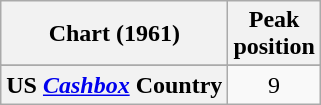<table class="wikitable sortable plainrowheaders" style="text-align:center">
<tr>
<th scope="col">Chart (1961)</th>
<th scope="col">Peak<br>position</th>
</tr>
<tr>
</tr>
<tr>
<th align="left" scope="row">US <em><a href='#'>Cashbox</a></em> Country</th>
<td>9</td>
</tr>
</table>
